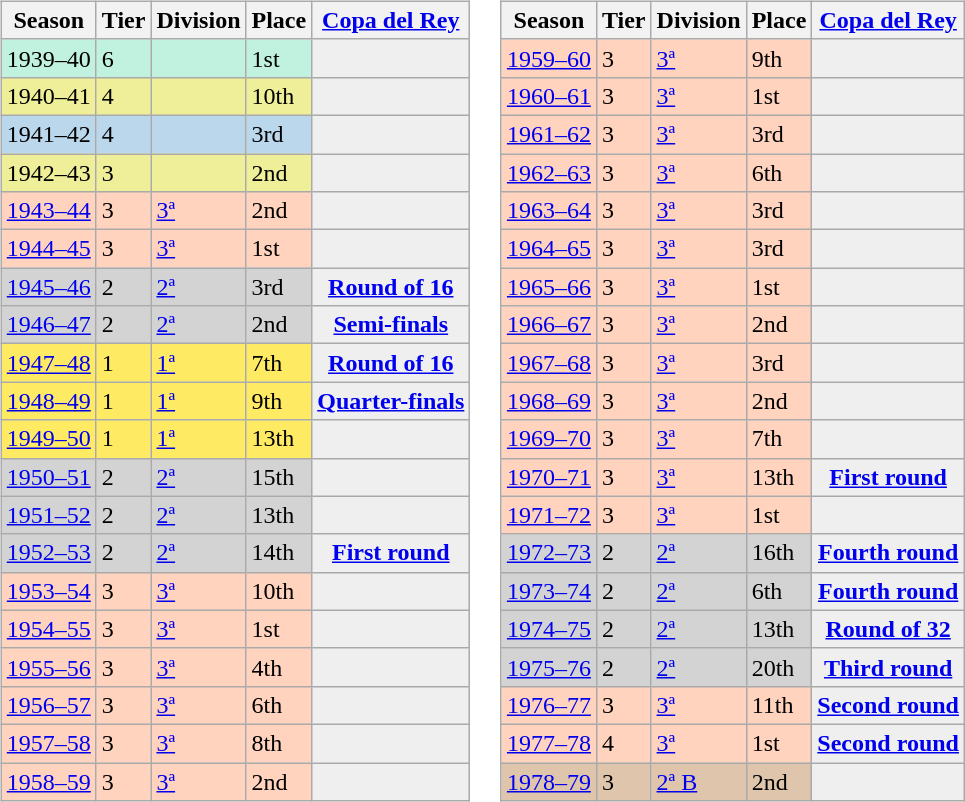<table>
<tr>
<td valign="top" width=0%><br><table class="wikitable">
<tr style="background:#f0f6fa">
<th>Season</th>
<th>Tier</th>
<th>Division</th>
<th>Place</th>
<th><a href='#'>Copa del Rey</a></th>
</tr>
<tr>
<td style="background:#C0F2DF">1939–40</td>
<td style="background:#C0F2DF">6</td>
<td style="background:#C0F2DF"></td>
<td style="background:#C0F2DF">1st</td>
<th style="background:#efefef"></th>
</tr>
<tr>
<td style="background:#EFEF99">1940–41</td>
<td style="background:#EFEF99">4</td>
<td style="background:#EFEF99"></td>
<td style="background:#EFEF99">10th</td>
<th style="background:#efefef"></th>
</tr>
<tr>
<td style="background:#BBD7EC">1941–42</td>
<td style="background:#BBD7EC">4</td>
<td style="background:#BBD7EC"></td>
<td style="background:#BBD7EC">3rd</td>
<th style="background:#efefef"></th>
</tr>
<tr>
<td style="background:#EFEF99">1942–43</td>
<td style="background:#EFEF99">3</td>
<td style="background:#EFEF99"></td>
<td style="background:#EFEF99">2nd</td>
<th style="background:#efefef"></th>
</tr>
<tr>
<td style="background:#FFD3BD"><a href='#'>1943–44</a></td>
<td style="background:#FFD3BD">3</td>
<td style="background:#FFD3BD"><a href='#'>3ª</a></td>
<td style="background:#FFD3BD">2nd</td>
<th style="background:#efefef"></th>
</tr>
<tr>
<td style="background:#FFD3BD"><a href='#'>1944–45</a></td>
<td style="background:#FFD3BD">3</td>
<td style="background:#FFD3BD"><a href='#'>3ª</a></td>
<td style="background:#FFD3BD">1st</td>
<th style="background:#efefef"></th>
</tr>
<tr>
<td style="background:#D3D3D3"><a href='#'>1945–46</a></td>
<td style="background:#D3D3D3">2</td>
<td style="background:#D3D3D3"><a href='#'>2ª</a></td>
<td style="background:#D3D3D3">3rd</td>
<th style="background:#efefef"><a href='#'>Round of 16</a></th>
</tr>
<tr>
<td style="background:#D3D3D3"><a href='#'>1946–47</a></td>
<td style="background:#D3D3D3">2</td>
<td style="background:#D3D3D3"><a href='#'>2ª</a></td>
<td style="background:#D3D3D3">2nd</td>
<th style="background:#efefef"><a href='#'>Semi-finals</a></th>
</tr>
<tr>
<td style="background:#FFEA64"><a href='#'>1947–48</a></td>
<td style="background:#FFEA64">1</td>
<td style="background:#FFEA64"><a href='#'>1ª</a></td>
<td style="background:#FFEA64">7th</td>
<th style="background:#efefef"><a href='#'>Round of 16</a></th>
</tr>
<tr>
<td style="background:#FFEA64"><a href='#'>1948–49</a></td>
<td style="background:#FFEA64">1</td>
<td style="background:#FFEA64"><a href='#'>1ª</a></td>
<td style="background:#FFEA64">9th</td>
<th style="background:#efefef"><a href='#'>Quarter-finals</a></th>
</tr>
<tr>
<td style="background:#FFEA64"><a href='#'>1949–50</a></td>
<td style="background:#FFEA64">1</td>
<td style="background:#FFEA64"><a href='#'>1ª</a></td>
<td style="background:#FFEA64">13th</td>
<th style="background:#efefef"></th>
</tr>
<tr>
<td style="background:#D3D3D3"><a href='#'>1950–51</a></td>
<td style="background:#D3D3D3">2</td>
<td style="background:#D3D3D3"><a href='#'>2ª</a></td>
<td style="background:#D3D3D3">15th</td>
<th style="background:#efefef"></th>
</tr>
<tr>
<td style="background:#D3D3D3"><a href='#'>1951–52</a></td>
<td style="background:#D3D3D3">2</td>
<td style="background:#D3D3D3"><a href='#'>2ª</a></td>
<td style="background:#D3D3D3">13th</td>
<th style="background:#efefef"></th>
</tr>
<tr>
<td style="background:#D3D3D3"><a href='#'>1952–53</a></td>
<td style="background:#D3D3D3">2</td>
<td style="background:#D3D3D3"><a href='#'>2ª</a></td>
<td style="background:#D3D3D3">14th</td>
<th style="background:#efefef"><a href='#'>First round</a></th>
</tr>
<tr>
<td style="background:#FFD3BD"><a href='#'>1953–54</a></td>
<td style="background:#FFD3BD">3</td>
<td style="background:#FFD3BD"><a href='#'>3ª</a></td>
<td style="background:#FFD3BD">10th</td>
<th style="background:#efefef"></th>
</tr>
<tr>
<td style="background:#FFD3BD"><a href='#'>1954–55</a></td>
<td style="background:#FFD3BD">3</td>
<td style="background:#FFD3BD"><a href='#'>3ª</a></td>
<td style="background:#FFD3BD">1st</td>
<th style="background:#efefef"></th>
</tr>
<tr>
<td style="background:#FFD3BD"><a href='#'>1955–56</a></td>
<td style="background:#FFD3BD">3</td>
<td style="background:#FFD3BD"><a href='#'>3ª</a></td>
<td style="background:#FFD3BD">4th</td>
<th style="background:#efefef"></th>
</tr>
<tr>
<td style="background:#FFD3BD"><a href='#'>1956–57</a></td>
<td style="background:#FFD3BD">3</td>
<td style="background:#FFD3BD"><a href='#'>3ª</a></td>
<td style="background:#FFD3BD">6th</td>
<th style="background:#efefef"></th>
</tr>
<tr>
<td style="background:#FFD3BD"><a href='#'>1957–58</a></td>
<td style="background:#FFD3BD">3</td>
<td style="background:#FFD3BD"><a href='#'>3ª</a></td>
<td style="background:#FFD3BD">8th</td>
<th style="background:#efefef"></th>
</tr>
<tr>
<td style="background:#FFD3BD"><a href='#'>1958–59</a></td>
<td style="background:#FFD3BD">3</td>
<td style="background:#FFD3BD"><a href='#'>3ª</a></td>
<td style="background:#FFD3BD">2nd</td>
<th style="background:#efefef"></th>
</tr>
</table>
</td>
<td valign="top" width=0%><br><table class="wikitable">
<tr style="background:#f0f6fa">
<th>Season</th>
<th>Tier</th>
<th>Division</th>
<th>Place</th>
<th><a href='#'>Copa del Rey</a></th>
</tr>
<tr>
<td style="background:#FFD3BD"><a href='#'>1959–60</a></td>
<td style="background:#FFD3BD">3</td>
<td style="background:#FFD3BD"><a href='#'>3ª</a></td>
<td style="background:#FFD3BD">9th</td>
<th style="background:#efefef"></th>
</tr>
<tr>
<td style="background:#FFD3BD"><a href='#'>1960–61</a></td>
<td style="background:#FFD3BD">3</td>
<td style="background:#FFD3BD"><a href='#'>3ª</a></td>
<td style="background:#FFD3BD">1st</td>
<th style="background:#efefef"></th>
</tr>
<tr>
<td style="background:#FFD3BD"><a href='#'>1961–62</a></td>
<td style="background:#FFD3BD">3</td>
<td style="background:#FFD3BD"><a href='#'>3ª</a></td>
<td style="background:#FFD3BD">3rd</td>
<th style="background:#efefef"></th>
</tr>
<tr>
<td style="background:#FFD3BD"><a href='#'>1962–63</a></td>
<td style="background:#FFD3BD">3</td>
<td style="background:#FFD3BD"><a href='#'>3ª</a></td>
<td style="background:#FFD3BD">6th</td>
<th style="background:#efefef"></th>
</tr>
<tr>
<td style="background:#FFD3BD"><a href='#'>1963–64</a></td>
<td style="background:#FFD3BD">3</td>
<td style="background:#FFD3BD"><a href='#'>3ª</a></td>
<td style="background:#FFD3BD">3rd</td>
<th style="background:#efefef"></th>
</tr>
<tr>
<td style="background:#FFD3BD"><a href='#'>1964–65</a></td>
<td style="background:#FFD3BD">3</td>
<td style="background:#FFD3BD"><a href='#'>3ª</a></td>
<td style="background:#FFD3BD">3rd</td>
<th style="background:#efefef"></th>
</tr>
<tr>
<td style="background:#FFD3BD"><a href='#'>1965–66</a></td>
<td style="background:#FFD3BD">3</td>
<td style="background:#FFD3BD"><a href='#'>3ª</a></td>
<td style="background:#FFD3BD">1st</td>
<th style="background:#efefef"></th>
</tr>
<tr>
<td style="background:#FFD3BD"><a href='#'>1966–67</a></td>
<td style="background:#FFD3BD">3</td>
<td style="background:#FFD3BD"><a href='#'>3ª</a></td>
<td style="background:#FFD3BD">2nd</td>
<th style="background:#efefef"></th>
</tr>
<tr>
<td style="background:#FFD3BD"><a href='#'>1967–68</a></td>
<td style="background:#FFD3BD">3</td>
<td style="background:#FFD3BD"><a href='#'>3ª</a></td>
<td style="background:#FFD3BD">3rd</td>
<th style="background:#efefef"></th>
</tr>
<tr>
<td style="background:#FFD3BD"><a href='#'>1968–69</a></td>
<td style="background:#FFD3BD">3</td>
<td style="background:#FFD3BD"><a href='#'>3ª</a></td>
<td style="background:#FFD3BD">2nd</td>
<th style="background:#efefef"></th>
</tr>
<tr>
<td style="background:#FFD3BD"><a href='#'>1969–70</a></td>
<td style="background:#FFD3BD">3</td>
<td style="background:#FFD3BD"><a href='#'>3ª</a></td>
<td style="background:#FFD3BD">7th</td>
<th style="background:#efefef"></th>
</tr>
<tr>
<td style="background:#FFD3BD"><a href='#'>1970–71</a></td>
<td style="background:#FFD3BD">3</td>
<td style="background:#FFD3BD"><a href='#'>3ª</a></td>
<td style="background:#FFD3BD">13th</td>
<th style="background:#efefef"><a href='#'>First round</a></th>
</tr>
<tr>
<td style="background:#FFD3BD"><a href='#'>1971–72</a></td>
<td style="background:#FFD3BD">3</td>
<td style="background:#FFD3BD"><a href='#'>3ª</a></td>
<td style="background:#FFD3BD">1st</td>
<th style="background:#efefef"></th>
</tr>
<tr>
<td style="background:#D3D3D3"><a href='#'>1972–73</a></td>
<td style="background:#D3D3D3">2</td>
<td style="background:#D3D3D3"><a href='#'>2ª</a></td>
<td style="background:#D3D3D3">16th</td>
<th style="background:#efefef"><a href='#'>Fourth round</a></th>
</tr>
<tr>
<td style="background:#D3D3D3"><a href='#'>1973–74</a></td>
<td style="background:#D3D3D3">2</td>
<td style="background:#D3D3D3"><a href='#'>2ª</a></td>
<td style="background:#D3D3D3">6th</td>
<th style="background:#efefef"><a href='#'>Fourth round</a></th>
</tr>
<tr>
<td style="background:#D3D3D3"><a href='#'>1974–75</a></td>
<td style="background:#D3D3D3">2</td>
<td style="background:#D3D3D3"><a href='#'>2ª</a></td>
<td style="background:#D3D3D3">13th</td>
<th style="background:#efefef"><a href='#'>Round of 32</a></th>
</tr>
<tr>
<td style="background:#D3D3D3"><a href='#'>1975–76</a></td>
<td style="background:#D3D3D3">2</td>
<td style="background:#D3D3D3"><a href='#'>2ª</a></td>
<td style="background:#D3D3D3">20th</td>
<th style="background:#efefef"><a href='#'>Third round</a></th>
</tr>
<tr>
<td style="background:#FFD3BD"><a href='#'>1976–77</a></td>
<td style="background:#FFD3BD">3</td>
<td style="background:#FFD3BD"><a href='#'>3ª</a></td>
<td style="background:#FFD3BD">11th</td>
<th style="background:#efefef"><a href='#'>Second round</a></th>
</tr>
<tr>
<td style="background:#FFD3BD"><a href='#'>1977–78</a></td>
<td style="background:#FFD3BD">4</td>
<td style="background:#FFD3BD"><a href='#'>3ª</a></td>
<td style="background:#FFD3BD">1st</td>
<th style="background:#efefef"><a href='#'>Second round</a></th>
</tr>
<tr>
<td style="background:#DEC5AB"><a href='#'>1978–79</a></td>
<td style="background:#DEC5AB">3</td>
<td style="background:#DEC5AB"><a href='#'>2ª B</a></td>
<td style="background:#DEC5AB">2nd</td>
<th style="background:#efefef"></th>
</tr>
</table>
</td>
</tr>
</table>
